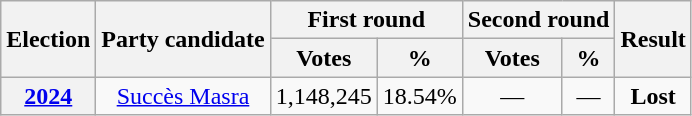<table class=wikitable style=text-align:center>
<tr>
<th rowspan=2>Election</th>
<th rowspan=2>Party candidate</th>
<th colspan=2>First round</th>
<th colspan=2>Second round</th>
<th rowspan=2>Result</th>
</tr>
<tr>
<th>Votes</th>
<th>%</th>
<th>Votes</th>
<th>%</th>
</tr>
<tr>
<th><a href='#'>2024</a></th>
<td><a href='#'>Succès Masra</a></td>
<td>1,148,245</td>
<td>18.54%</td>
<td>—</td>
<td>—</td>
<td><strong>Lost</strong> </td>
</tr>
</table>
